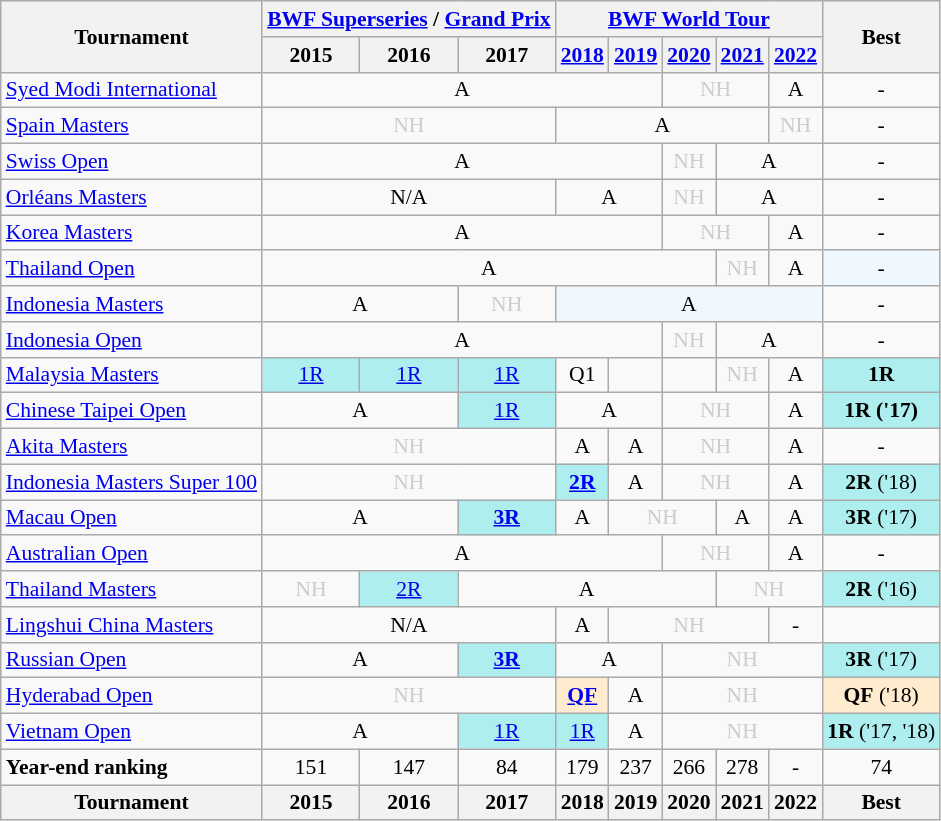<table class="wikitable" style="font-size: 90%; text-align:center;">
<tr>
<th rowspan="2">Tournament</th>
<th colspan="3"><strong><a href='#'>BWF Superseries</a> / <a href='#'>Grand Prix</a></strong></th>
<th colspan="5"><strong><a href='#'>BWF World Tour</a></strong></th>
<th rowspan="2">Best</th>
</tr>
<tr>
<th><strong>2015</strong></th>
<th>2016</th>
<th>2017</th>
<th><a href='#'>2018</a></th>
<th><a href='#'>2019</a></th>
<th><a href='#'>2020</a></th>
<th><a href='#'>2021</a></th>
<th><a href='#'>2022</a></th>
</tr>
<tr>
<td align="left"><a href='#'>Syed Modi International</a></td>
<td colspan="5">A</td>
<td colspan="2" style="color:#ccc">NH</td>
<td>A</td>
<td>-</td>
</tr>
<tr>
<td align="left"><a href='#'>Spain Masters</a></td>
<td colspan="3" style="color:#ccc">NH</td>
<td colspan="4">A</td>
<td style="color:#ccc">NH</td>
<td>-</td>
</tr>
<tr>
<td align="left"><a href='#'>Swiss Open</a></td>
<td colspan="5">A</td>
<td style="color:#ccc">NH</td>
<td colspan="2">A</td>
<td>-</td>
</tr>
<tr>
<td align="left"><a href='#'>Orléans Masters</a></td>
<td colspan="3">N/A</td>
<td colspan="2">A</td>
<td style="color:#ccc">NH</td>
<td colspan="2">A</td>
<td>-</td>
</tr>
<tr>
<td align="left"><a href='#'>Korea Masters</a></td>
<td colspan="5">A</td>
<td colspan="2" style="color:#ccc">NH</td>
<td>A</td>
<td>-</td>
</tr>
<tr>
<td align="left"><a href='#'>Thailand Open</a></td>
<td colspan="6">A</td>
<td style="color:#ccc">NH</td>
<td>A</td>
<td bgcolor="F0F8FF">-</td>
</tr>
<tr>
<td align="left"><a href='#'>Indonesia Masters</a></td>
<td colspan="2">A</td>
<td style="color:#ccc">NH</td>
<td colspan="5" bgcolor="F0F8FF" 2018;>A</td>
<td>-</td>
</tr>
<tr>
<td align="left"><a href='#'>Indonesia Open</a></td>
<td colspan="5">A</td>
<td style="color:#ccc">NH</td>
<td colspan="2">A</td>
<td>-</td>
</tr>
<tr>
<td align="left"><a href='#'>Malaysia Masters</a></td>
<td bgcolor="AFEEEE"><a href='#'>1R</a></td>
<td bgcolor="AFEEEE"><a href='#'>1R</a></td>
<td bgcolor="AFEEEE"><a href='#'>1R</a></td>
<td>Q1</td>
<td></td>
<td></td>
<td style="color:#ccc">NH</td>
<td>A</td>
<td bgcolor="AFEEEE"><strong>1R</strong></td>
</tr>
<tr>
<td align="left"><a href='#'>Chinese Taipei Open</a></td>
<td colspan="2">A</td>
<td bgcolor="AFEEEE"><a href='#'>1R</a></td>
<td colspan="2">A</td>
<td colspan="2" style="color:#ccc">NH</td>
<td>A</td>
<td bgcolor="AFEEEE"><strong>1R ('17)</strong></td>
</tr>
<tr>
<td align="left"><a href='#'>Akita Masters</a></td>
<td colspan="3" style="color:#ccc">NH</td>
<td>A</td>
<td>A</td>
<td colspan="2" style="color:#ccc">NH</td>
<td>A</td>
<td>-</td>
</tr>
<tr>
<td align="left"><a href='#'>Indonesia Masters Super 100</a></td>
<td colspan="3" style="color:#ccc">NH</td>
<td bgcolor="AFEEEE"><a href='#'><strong>2R</strong></a></td>
<td>A</td>
<td colspan="2" style="color:#ccc">NH</td>
<td>A</td>
<td bgcolor="AFEEEE"><strong>2R</strong> ('18)</td>
</tr>
<tr>
<td align="left"><a href='#'>Macau Open</a></td>
<td colspan="2">A</td>
<td bgcolor="AFEEEE"><a href='#'><strong>3R</strong></a></td>
<td>A</td>
<td colspan="2" style="color:#ccc">NH</td>
<td>A</td>
<td>A</td>
<td bgcolor="AFEEEE"><strong>3R</strong> ('17)</td>
</tr>
<tr>
<td align="left"><a href='#'>Australian Open</a></td>
<td colspan="5">A</td>
<td colspan="2" style="color:#ccc">NH</td>
<td>A</td>
<td>-</td>
</tr>
<tr>
<td align="left"><a href='#'>Thailand Masters</a></td>
<td style="color:#ccc">NH</td>
<td bgcolor="AFEEEE"><a href='#'>2R</a></td>
<td colspan="4">A</td>
<td colspan="2" style="color:#ccc">NH</td>
<td bgcolor="AFEEEE"><strong>2R</strong> ('16)</td>
</tr>
<tr>
<td align="left"><a href='#'>Lingshui China Masters</a></td>
<td colspan="3">N/A</td>
<td>A</td>
<td colspan="3" style="color:#ccc">NH</td>
<td>-</td>
</tr>
<tr>
<td align="left"><a href='#'>Russian Open</a></td>
<td colspan="2">A</td>
<td bgcolor="AFEEEE"><a href='#'><strong>3R</strong></a></td>
<td colspan="2">A</td>
<td colspan="3" style="color:#ccc">NH</td>
<td bgcolor="AFEEEE"><strong>3R</strong> ('17)</td>
</tr>
<tr>
<td align="left"><a href='#'>Hyderabad Open</a></td>
<td colspan="3" style="color:#ccc">NH</td>
<td bgcolor="FFEBCD"><a href='#'><strong>QF</strong></a></td>
<td>A</td>
<td colspan="3" style="color:#ccc">NH</td>
<td bgcolor="FFEBCD"><strong>QF</strong> ('18)</td>
</tr>
<tr>
<td align="left"><a href='#'>Vietnam Open</a></td>
<td colspan="2">A</td>
<td bgcolor="AFEEEE"><a href='#'>1R</a></td>
<td bgcolor="AFEEEE"><a href='#'>1R</a></td>
<td>A</td>
<td colspan="3" style="color:#ccc">NH</td>
<td bgcolor="AFEEEE"><strong>1R</strong> ('17, '18)</td>
</tr>
<tr>
<td align="left"><strong>Year-end ranking</strong></td>
<td>151</td>
<td>147</td>
<td>84</td>
<td>179</td>
<td>237</td>
<td>266</td>
<td>278</td>
<td>-</td>
<td>74</td>
</tr>
<tr>
<th>Tournament</th>
<th>2015</th>
<th>2016</th>
<th>2017</th>
<th>2018</th>
<th>2019</th>
<th>2020</th>
<th>2021</th>
<th>2022</th>
<th>Best</th>
</tr>
</table>
